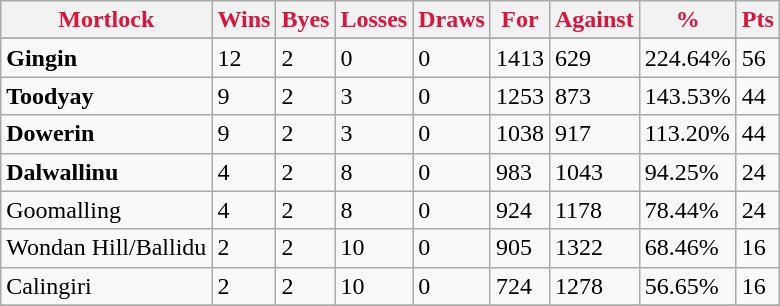<table class="wikitable">
<tr>
<th style="color:crimson">Mortlock</th>
<th style="color:crimson">Wins</th>
<th style="color:crimson">Byes</th>
<th style="color:crimson">Losses</th>
<th style="color:crimson">Draws</th>
<th style="color:crimson">For</th>
<th style="color:crimson">Against</th>
<th style="color:crimson">%</th>
<th style="color:crimson">Pts</th>
</tr>
<tr>
</tr>
<tr>
</tr>
<tr>
<td><strong>	Gingin	</strong></td>
<td>12</td>
<td>2</td>
<td>0</td>
<td>0</td>
<td>1413</td>
<td>629</td>
<td>224.64%</td>
<td>56</td>
</tr>
<tr>
<td><strong>	Toodyay	</strong></td>
<td>9</td>
<td>2</td>
<td>3</td>
<td>0</td>
<td>1253</td>
<td>873</td>
<td>143.53%</td>
<td>44</td>
</tr>
<tr>
<td><strong>	Dowerin	</strong></td>
<td>9</td>
<td>2</td>
<td>3</td>
<td>0</td>
<td>1038</td>
<td>917</td>
<td>113.20%</td>
<td>44</td>
</tr>
<tr>
<td><strong>	Dalwallinu	</strong></td>
<td>4</td>
<td>2</td>
<td>8</td>
<td>0</td>
<td>983</td>
<td>1043</td>
<td>94.25%</td>
<td>24</td>
</tr>
<tr>
<td>Goomalling</td>
<td>4</td>
<td>2</td>
<td>8</td>
<td>0</td>
<td>924</td>
<td>1178</td>
<td>78.44%</td>
<td>24</td>
</tr>
<tr>
<td>Wondan Hill/Ballidu</td>
<td>2</td>
<td>2</td>
<td>10</td>
<td>0</td>
<td>905</td>
<td>1322</td>
<td>68.46%</td>
<td>16</td>
</tr>
<tr>
<td>Calingiri</td>
<td>2</td>
<td>2</td>
<td>10</td>
<td>0</td>
<td>724</td>
<td>1278</td>
<td>56.65%</td>
<td>16</td>
</tr>
<tr>
</tr>
</table>
